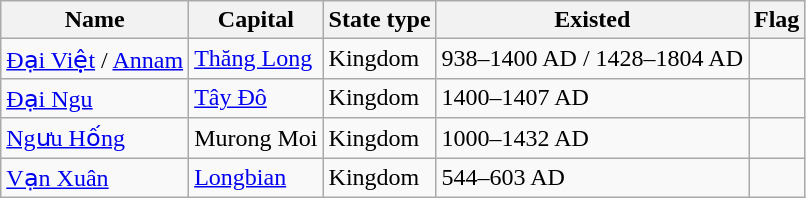<table class="wikitable sortable" border="1">
<tr>
<th>Name</th>
<th>Capital</th>
<th>State type</th>
<th>Existed</th>
<th>Flag</th>
</tr>
<tr>
<td><a href='#'>Đại Việt</a> / <a href='#'>Annam</a></td>
<td><a href='#'>Thăng Long</a></td>
<td>Kingdom</td>
<td>938–1400 AD / 1428–1804 AD</td>
<td></td>
</tr>
<tr>
<td><a href='#'>Đại Ngu</a></td>
<td><a href='#'>Tây Đô</a></td>
<td>Kingdom</td>
<td>1400–1407 AD</td>
<td></td>
</tr>
<tr>
<td><a href='#'>Ngưu Hống</a></td>
<td>Murong Moi</td>
<td>Kingdom</td>
<td>1000–1432 AD</td>
<td></td>
</tr>
<tr>
<td><a href='#'>Vạn Xuân</a></td>
<td><a href='#'>Longbian</a></td>
<td>Kingdom</td>
<td>544–603 AD</td>
<td></td>
</tr>
</table>
